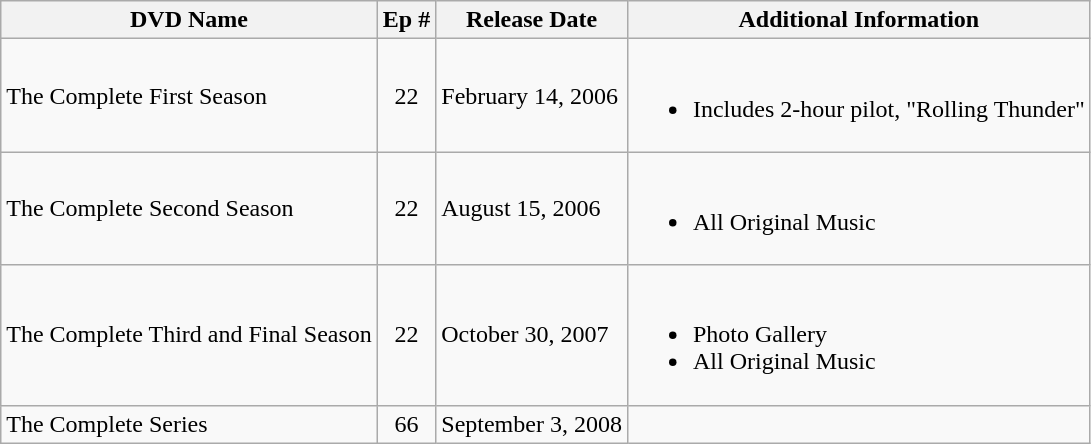<table class="wikitable">
<tr>
<th>DVD Name</th>
<th>Ep #</th>
<th>Release Date</th>
<th>Additional Information</th>
</tr>
<tr>
<td>The Complete First Season</td>
<td align="center">22</td>
<td>February 14, 2006</td>
<td><br><ul><li>Includes 2-hour pilot, "Rolling Thunder"</li></ul></td>
</tr>
<tr>
<td>The Complete Second Season</td>
<td align="center">22</td>
<td>August 15, 2006</td>
<td><br><ul><li>All Original Music</li></ul></td>
</tr>
<tr>
<td>The Complete Third and Final Season</td>
<td align="center">22</td>
<td>October 30, 2007</td>
<td><br><ul><li>Photo Gallery</li><li>All Original Music</li></ul></td>
</tr>
<tr>
<td>The Complete Series</td>
<td align="center">66</td>
<td>September 3, 2008</td>
<td></td>
</tr>
</table>
